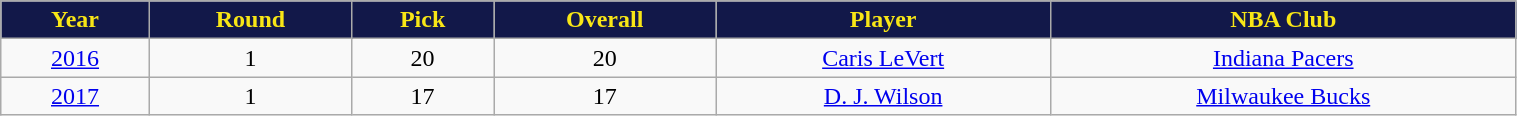<table class="wikitable" width="80%">
<tr align="center"  style="background:#121849;color:#F8E616;">
<td><strong>Year</strong></td>
<td><strong>Round</strong></td>
<td><strong>Pick</strong></td>
<td><strong>Overall</strong></td>
<td><strong>Player</strong></td>
<td><strong>NBA Club</strong></td>
</tr>
<tr align="center" bgcolor="">
<td><a href='#'>2016</a></td>
<td>1</td>
<td>20</td>
<td>20</td>
<td><a href='#'>Caris LeVert</a></td>
<td><a href='#'>Indiana Pacers</a></td>
</tr>
<tr align="center" bgcolor="">
<td><a href='#'>2017</a></td>
<td>1</td>
<td>17</td>
<td>17</td>
<td><a href='#'>D. J. Wilson</a></td>
<td><a href='#'>Milwaukee Bucks</a></td>
</tr>
</table>
